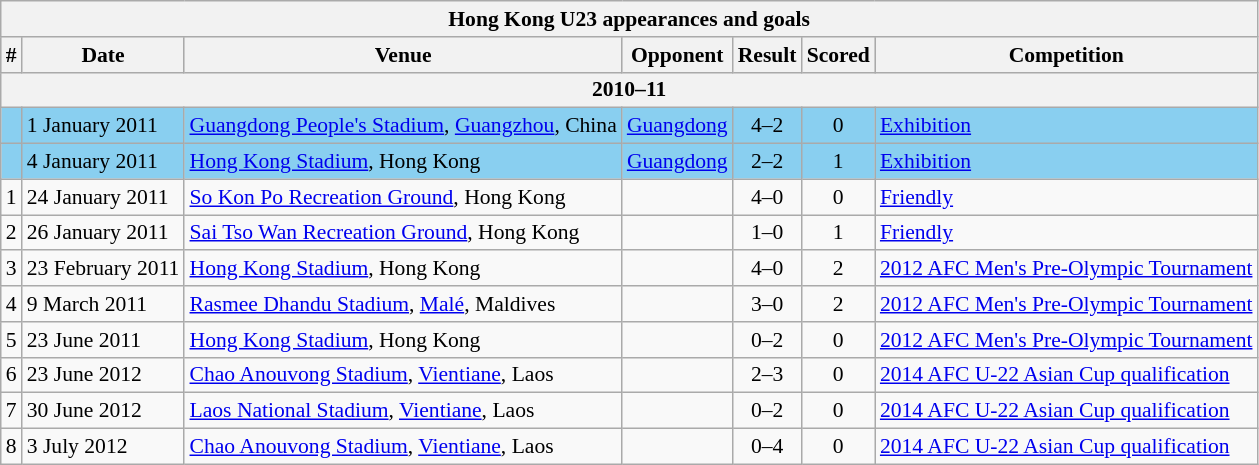<table class="wikitable" style="font-size:90%; text-align: left;">
<tr>
<th colspan="7"><strong>Hong Kong U23 appearances and goals</strong></th>
</tr>
<tr bgcolor="#CCCCCC" align="center">
<th>#</th>
<th>Date</th>
<th>Venue</th>
<th>Opponent</th>
<th>Result</th>
<th>Scored</th>
<th>Competition</th>
</tr>
<tr>
<th colspan="7"><strong>2010–11</strong></th>
</tr>
<tr style="background-color:#89CFF0">
<td></td>
<td>1 January 2011</td>
<td><a href='#'>Guangdong People's Stadium</a>, <a href='#'>Guangzhou</a>, China</td>
<td><a href='#'>Guangdong</a></td>
<td align=center>4–2</td>
<td align=center>0</td>
<td><a href='#'>Exhibition</a></td>
</tr>
<tr style="background-color:#89CFF0">
<td></td>
<td>4 January 2011</td>
<td><a href='#'>Hong Kong Stadium</a>, Hong Kong</td>
<td><a href='#'>Guangdong</a></td>
<td align=center>2–2</td>
<td align=center>1</td>
<td><a href='#'>Exhibition</a></td>
</tr>
<tr>
<td>1</td>
<td>24 January 2011</td>
<td><a href='#'>So Kon Po Recreation Ground</a>, Hong Kong</td>
<td></td>
<td align=center>4–0</td>
<td align=center>0</td>
<td><a href='#'>Friendly</a></td>
</tr>
<tr>
<td>2</td>
<td>26 January 2011</td>
<td><a href='#'>Sai Tso Wan Recreation Ground</a>, Hong Kong</td>
<td></td>
<td align=center>1–0</td>
<td align=center>1</td>
<td><a href='#'>Friendly</a></td>
</tr>
<tr>
<td>3</td>
<td>23 February 2011</td>
<td><a href='#'>Hong Kong Stadium</a>, Hong Kong</td>
<td></td>
<td align=center>4–0</td>
<td align=center>2</td>
<td><a href='#'>2012 AFC Men's Pre-Olympic Tournament</a></td>
</tr>
<tr>
<td>4</td>
<td>9 March 2011</td>
<td><a href='#'>Rasmee Dhandu Stadium</a>, <a href='#'>Malé</a>, Maldives</td>
<td></td>
<td align=center>3–0</td>
<td align=center>2</td>
<td><a href='#'>2012 AFC Men's Pre-Olympic Tournament</a></td>
</tr>
<tr>
<td>5</td>
<td>23 June 2011</td>
<td><a href='#'>Hong Kong Stadium</a>, Hong Kong</td>
<td></td>
<td align=center>0–2</td>
<td align=center>0</td>
<td><a href='#'>2012 AFC Men's Pre-Olympic Tournament</a></td>
</tr>
<tr>
<td>6</td>
<td>23 June 2012</td>
<td><a href='#'>Chao Anouvong Stadium</a>, <a href='#'>Vientiane</a>, Laos</td>
<td></td>
<td align=center>2–3</td>
<td align=center>0</td>
<td><a href='#'>2014 AFC U-22 Asian Cup qualification</a></td>
</tr>
<tr>
<td>7</td>
<td>30 June 2012</td>
<td><a href='#'>Laos National Stadium</a>, <a href='#'>Vientiane</a>, Laos</td>
<td></td>
<td align=center>0–2</td>
<td align=center>0</td>
<td><a href='#'>2014 AFC U-22 Asian Cup qualification</a></td>
</tr>
<tr>
<td>8</td>
<td>3 July 2012</td>
<td><a href='#'>Chao Anouvong Stadium</a>, <a href='#'>Vientiane</a>, Laos</td>
<td></td>
<td align=center>0–4</td>
<td align=center>0</td>
<td><a href='#'>2014 AFC U-22 Asian Cup qualification</a></td>
</tr>
</table>
